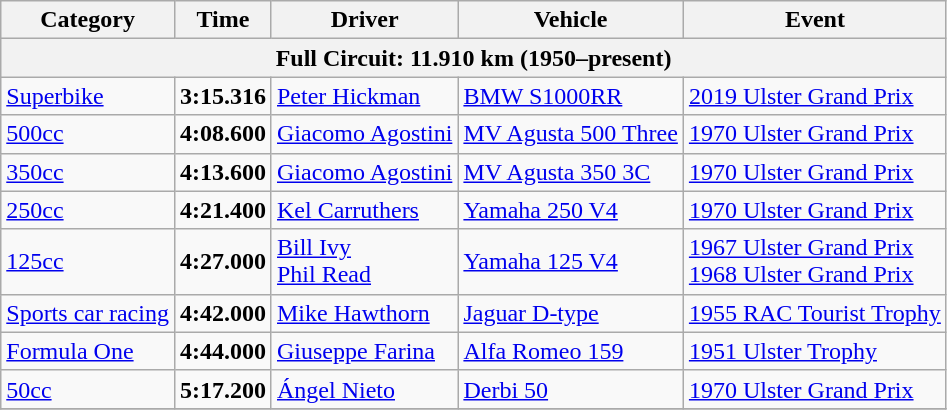<table class="wikitable">
<tr>
<th>Category</th>
<th>Time</th>
<th>Driver</th>
<th>Vehicle</th>
<th>Event</th>
</tr>
<tr>
<th colspan=5>Full Circuit: 11.910 km (1950–present)</th>
</tr>
<tr>
<td><a href='#'>Superbike</a></td>
<td><strong>3:15.316</strong></td>
<td><a href='#'>Peter Hickman</a></td>
<td><a href='#'>BMW S1000RR</a></td>
<td><a href='#'>2019 Ulster Grand Prix</a></td>
</tr>
<tr>
<td><a href='#'>500cc</a></td>
<td><strong>4:08.600</strong></td>
<td><a href='#'>Giacomo Agostini</a></td>
<td><a href='#'>MV Agusta 500 Three</a></td>
<td><a href='#'>1970 Ulster Grand Prix</a></td>
</tr>
<tr>
<td><a href='#'>350cc</a></td>
<td><strong>4:13.600</strong></td>
<td><a href='#'>Giacomo Agostini</a></td>
<td><a href='#'>MV Agusta 350 3C</a></td>
<td><a href='#'>1970 Ulster Grand Prix</a></td>
</tr>
<tr>
<td><a href='#'>250cc</a></td>
<td><strong>4:21.400</strong></td>
<td><a href='#'>Kel Carruthers</a></td>
<td><a href='#'>Yamaha 250 V4</a></td>
<td><a href='#'>1970 Ulster Grand Prix</a></td>
</tr>
<tr>
<td><a href='#'>125cc</a></td>
<td><strong>4:27.000</strong></td>
<td><a href='#'>Bill Ivy</a><br><a href='#'>Phil Read</a></td>
<td><a href='#'>Yamaha 125 V4</a></td>
<td><a href='#'>1967 Ulster Grand Prix</a><br><a href='#'>1968 Ulster Grand Prix</a></td>
</tr>
<tr>
<td><a href='#'>Sports car racing</a></td>
<td><strong>4:42.000</strong></td>
<td><a href='#'>Mike Hawthorn</a></td>
<td><a href='#'>Jaguar D-type</a></td>
<td><a href='#'>1955 RAC Tourist Trophy</a></td>
</tr>
<tr>
<td><a href='#'>Formula One</a></td>
<td><strong>4:44.000</strong></td>
<td><a href='#'>Giuseppe Farina</a></td>
<td><a href='#'>Alfa Romeo 159</a></td>
<td><a href='#'>1951 Ulster Trophy</a></td>
</tr>
<tr>
<td><a href='#'>50cc</a></td>
<td><strong>5:17.200</strong></td>
<td><a href='#'>Ángel Nieto</a></td>
<td><a href='#'>Derbi 50</a></td>
<td><a href='#'>1970 Ulster Grand Prix</a></td>
</tr>
<tr>
</tr>
</table>
